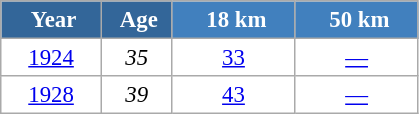<table class="wikitable" style="font-size:95%; text-align:center; border:grey solid 1px; border-collapse:collapse; background:#ffffff">
<tr>
<th style="background-color:#369; color:white; width:60px"> Year</th>
<th style="background-color:#369; color:white; width:40px"> Age</th>
<th style="background-color:#4180be; color:white; width:75px"> 18 km</th>
<th style="background-color:#4180be; color:white; width:75px"> 50 km</th>
</tr>
<tr>
<td><a href='#'>1924</a></td>
<td><em>35</em></td>
<td><a href='#'>33</a></td>
<td><a href='#'>—</a></td>
</tr>
<tr>
<td><a href='#'>1928</a></td>
<td><em>39</em></td>
<td><a href='#'>43</a></td>
<td><a href='#'>—</a></td>
</tr>
</table>
